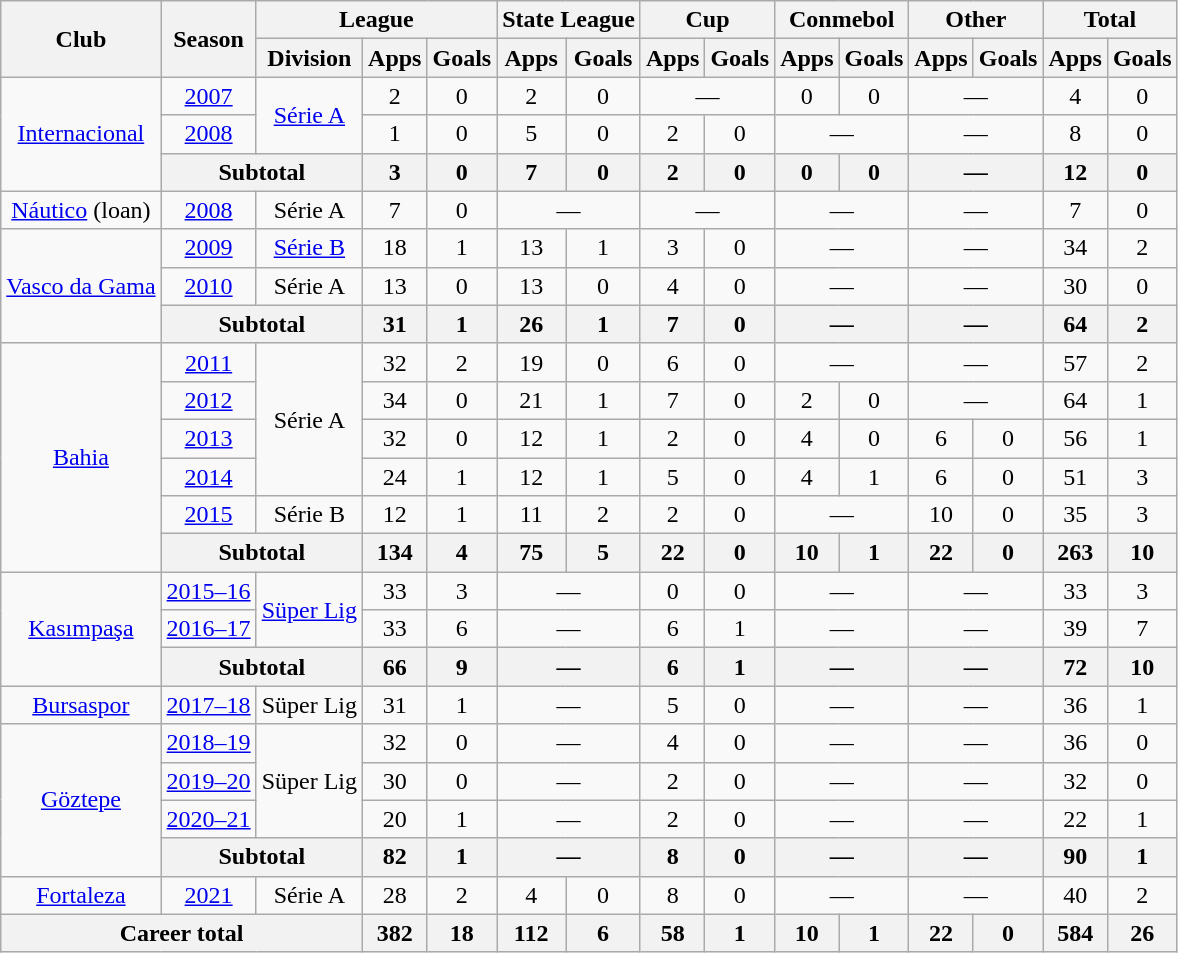<table class="wikitable" style="text-align: center;">
<tr>
<th rowspan="2">Club</th>
<th rowspan="2">Season</th>
<th colspan="3">League</th>
<th colspan="2">State League</th>
<th colspan="2">Cup</th>
<th colspan="2">Conmebol</th>
<th colspan="2">Other</th>
<th colspan="2">Total</th>
</tr>
<tr>
<th>Division</th>
<th>Apps</th>
<th>Goals</th>
<th>Apps</th>
<th>Goals</th>
<th>Apps</th>
<th>Goals</th>
<th>Apps</th>
<th>Goals</th>
<th>Apps</th>
<th>Goals</th>
<th>Apps</th>
<th>Goals</th>
</tr>
<tr>
<td rowspan="3" valign="center"><a href='#'>Internacional</a></td>
<td><a href='#'>2007</a></td>
<td rowspan="2"><a href='#'>Série A</a></td>
<td>2</td>
<td>0</td>
<td>2</td>
<td>0</td>
<td colspan="2">—</td>
<td>0</td>
<td>0</td>
<td colspan="2">—</td>
<td>4</td>
<td>0</td>
</tr>
<tr>
<td><a href='#'>2008</a></td>
<td>1</td>
<td>0</td>
<td>5</td>
<td>0</td>
<td>2</td>
<td>0</td>
<td colspan="2">—</td>
<td colspan="2">—</td>
<td>8</td>
<td>0</td>
</tr>
<tr>
<th colspan="2">Subtotal</th>
<th>3</th>
<th>0</th>
<th>7</th>
<th>0</th>
<th>2</th>
<th>0</th>
<th>0</th>
<th>0</th>
<th colspan="2">—</th>
<th>12</th>
<th>0</th>
</tr>
<tr>
<td valign="center"><a href='#'>Náutico</a> (loan)</td>
<td><a href='#'>2008</a></td>
<td>Série A</td>
<td>7</td>
<td>0</td>
<td colspan="2">—</td>
<td colspan="2">—</td>
<td colspan="2">—</td>
<td colspan="2">—</td>
<td>7</td>
<td>0</td>
</tr>
<tr>
<td rowspan="3" valign="center"><a href='#'>Vasco da Gama</a></td>
<td><a href='#'>2009</a></td>
<td><a href='#'>Série B</a></td>
<td>18</td>
<td>1</td>
<td>13</td>
<td>1</td>
<td>3</td>
<td>0</td>
<td colspan="2">—</td>
<td colspan="2">—</td>
<td>34</td>
<td>2</td>
</tr>
<tr>
<td><a href='#'>2010</a></td>
<td>Série A</td>
<td>13</td>
<td>0</td>
<td>13</td>
<td>0</td>
<td>4</td>
<td>0</td>
<td colspan="2">—</td>
<td colspan="2">—</td>
<td>30</td>
<td>0</td>
</tr>
<tr>
<th colspan="2">Subtotal</th>
<th>31</th>
<th>1</th>
<th>26</th>
<th>1</th>
<th>7</th>
<th>0</th>
<th colspan="2">—</th>
<th colspan="2">—</th>
<th>64</th>
<th>2</th>
</tr>
<tr>
<td rowspan="6" valign="center"><a href='#'>Bahia</a></td>
<td><a href='#'>2011</a></td>
<td rowspan="4">Série A</td>
<td>32</td>
<td>2</td>
<td>19</td>
<td>0</td>
<td>6</td>
<td>0</td>
<td colspan="2">—</td>
<td colspan="2">—</td>
<td>57</td>
<td>2</td>
</tr>
<tr>
<td><a href='#'>2012</a></td>
<td>34</td>
<td>0</td>
<td>21</td>
<td>1</td>
<td>7</td>
<td>0</td>
<td>2</td>
<td>0</td>
<td colspan="2">—</td>
<td>64</td>
<td>1</td>
</tr>
<tr>
<td><a href='#'>2013</a></td>
<td>32</td>
<td>0</td>
<td>12</td>
<td>1</td>
<td>2</td>
<td>0</td>
<td>4</td>
<td>0</td>
<td>6</td>
<td>0</td>
<td>56</td>
<td>1</td>
</tr>
<tr>
<td><a href='#'>2014</a></td>
<td>24</td>
<td>1</td>
<td>12</td>
<td>1</td>
<td>5</td>
<td>0</td>
<td>4</td>
<td>1</td>
<td>6</td>
<td>0</td>
<td>51</td>
<td>3</td>
</tr>
<tr>
<td><a href='#'>2015</a></td>
<td>Série B</td>
<td>12</td>
<td>1</td>
<td>11</td>
<td>2</td>
<td>2</td>
<td>0</td>
<td colspan="2">—</td>
<td>10</td>
<td>0</td>
<td>35</td>
<td>3</td>
</tr>
<tr>
<th colspan="2">Subtotal</th>
<th>134</th>
<th>4</th>
<th>75</th>
<th>5</th>
<th>22</th>
<th>0</th>
<th>10</th>
<th>1</th>
<th>22</th>
<th>0</th>
<th>263</th>
<th>10</th>
</tr>
<tr>
<td rowspan="3" valign="center"><a href='#'>Kasımpaşa</a></td>
<td><a href='#'>2015–16</a></td>
<td rowspan="2"><a href='#'>Süper Lig</a></td>
<td>33</td>
<td>3</td>
<td colspan="2">—</td>
<td>0</td>
<td>0</td>
<td colspan="2">—</td>
<td colspan="2">—</td>
<td>33</td>
<td>3</td>
</tr>
<tr>
<td><a href='#'>2016–17</a></td>
<td>33</td>
<td>6</td>
<td colspan="2">—</td>
<td>6</td>
<td>1</td>
<td colspan="2">—</td>
<td colspan="2">—</td>
<td>39</td>
<td>7</td>
</tr>
<tr>
<th colspan="2">Subtotal</th>
<th>66</th>
<th>9</th>
<th colspan="2">—</th>
<th>6</th>
<th>1</th>
<th colspan="2">—</th>
<th colspan="2">—</th>
<th>72</th>
<th>10</th>
</tr>
<tr>
<td valign="center"><a href='#'>Bursaspor</a></td>
<td><a href='#'>2017–18</a></td>
<td>Süper Lig</td>
<td>31</td>
<td>1</td>
<td colspan="2">—</td>
<td>5</td>
<td>0</td>
<td colspan="2">—</td>
<td colspan="2">—</td>
<td>36</td>
<td>1</td>
</tr>
<tr>
<td rowspan="4" valign="center"><a href='#'>Göztepe</a></td>
<td><a href='#'>2018–19</a></td>
<td rowspan="3">Süper Lig</td>
<td>32</td>
<td>0</td>
<td colspan="2">—</td>
<td>4</td>
<td>0</td>
<td colspan="2">—</td>
<td colspan="2">—</td>
<td>36</td>
<td>0</td>
</tr>
<tr>
<td><a href='#'>2019–20</a></td>
<td>30</td>
<td>0</td>
<td colspan="2">—</td>
<td>2</td>
<td>0</td>
<td colspan="2">—</td>
<td colspan="2">—</td>
<td>32</td>
<td>0</td>
</tr>
<tr>
<td><a href='#'>2020–21</a></td>
<td>20</td>
<td>1</td>
<td colspan="2">—</td>
<td>2</td>
<td>0</td>
<td colspan="2">—</td>
<td colspan="2">—</td>
<td>22</td>
<td>1</td>
</tr>
<tr>
<th colspan="2">Subtotal</th>
<th>82</th>
<th>1</th>
<th colspan="2">—</th>
<th>8</th>
<th>0</th>
<th colspan="2">—</th>
<th colspan="2">—</th>
<th>90</th>
<th>1</th>
</tr>
<tr>
<td valign="center"><a href='#'>Fortaleza</a></td>
<td><a href='#'>2021</a></td>
<td>Série A</td>
<td>28</td>
<td>2</td>
<td>4</td>
<td>0</td>
<td>8</td>
<td>0</td>
<td colspan="2">—</td>
<td colspan="2">—</td>
<td>40</td>
<td>2</td>
</tr>
<tr>
<th colspan="3"><strong>Career total</strong></th>
<th>382</th>
<th>18</th>
<th>112</th>
<th>6</th>
<th>58</th>
<th>1</th>
<th>10</th>
<th>1</th>
<th>22</th>
<th>0</th>
<th>584</th>
<th>26</th>
</tr>
</table>
